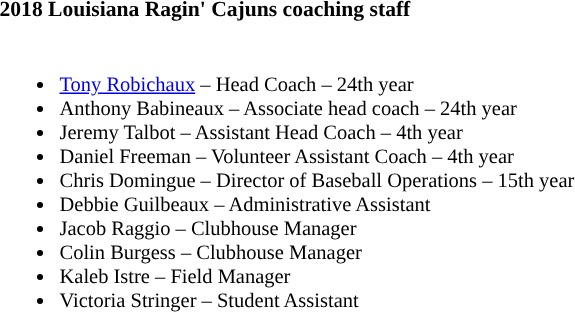<table class="toccolours" style="text-align: left; font-size:90%;">
<tr>
<th colspan="9">2018 Louisiana Ragin' Cajuns coaching staff</th>
</tr>
<tr>
<td style="font-size: 95%;" valign="top"><br><ul><li><a href='#'>Tony Robichaux</a> – Head Coach – 24th year</li><li>Anthony Babineaux – Associate head coach – 24th year</li><li>Jeremy Talbot – Assistant Head Coach – 4th year</li><li>Daniel Freeman – Volunteer Assistant Coach – 4th year</li><li>Chris Domingue – Director of Baseball Operations – 15th year</li><li>Debbie Guilbeaux – Administrative Assistant</li><li>Jacob Raggio – Clubhouse Manager</li><li>Colin Burgess – Clubhouse Manager</li><li>Kaleb Istre – Field Manager</li><li>Victoria Stringer – Student Assistant</li></ul></td>
</tr>
</table>
